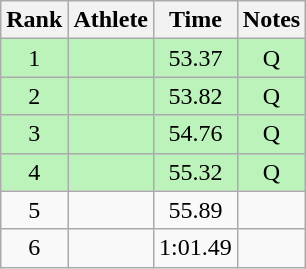<table class="wikitable sortable" style="text-align:center">
<tr>
<th>Rank</th>
<th>Athlete</th>
<th>Time</th>
<th>Notes</th>
</tr>
<tr bgcolor=#bbf3bb>
<td>1</td>
<td align=left></td>
<td>53.37</td>
<td>Q</td>
</tr>
<tr bgcolor=#bbf3bb>
<td>2</td>
<td align=left></td>
<td>53.82</td>
<td>Q</td>
</tr>
<tr bgcolor=#bbf3bb>
<td>3</td>
<td align=left></td>
<td>54.76</td>
<td>Q</td>
</tr>
<tr bgcolor=#bbf3bb>
<td>4</td>
<td align=left></td>
<td>55.32</td>
<td>Q</td>
</tr>
<tr>
<td>5</td>
<td align=left></td>
<td>55.89</td>
<td></td>
</tr>
<tr>
<td>6</td>
<td align=left></td>
<td>1:01.49</td>
<td></td>
</tr>
</table>
